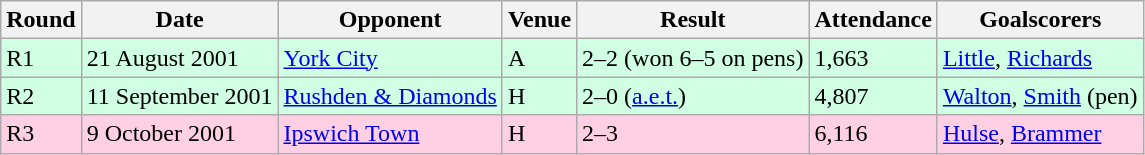<table class="wikitable">
<tr>
<th>Round</th>
<th>Date</th>
<th>Opponent</th>
<th>Venue</th>
<th>Result</th>
<th>Attendance</th>
<th>Goalscorers</th>
</tr>
<tr style="background-color: #d0ffe3;">
<td>R1</td>
<td>21 August 2001</td>
<td><a href='#'>York City</a></td>
<td>A</td>
<td>2–2 (won 6–5 on pens)</td>
<td>1,663</td>
<td><a href='#'>Little</a>, <a href='#'>Richards</a></td>
</tr>
<tr style="background-color: #d0ffe3;">
<td>R2</td>
<td>11 September 2001</td>
<td><a href='#'>Rushden & Diamonds</a></td>
<td>H</td>
<td>2–0 (<a href='#'>a.e.t.</a>)</td>
<td>4,807</td>
<td><a href='#'>Walton</a>, <a href='#'>Smith</a> (pen)</td>
</tr>
<tr style="background-color: #ffd0e3;">
<td>R3</td>
<td>9 October 2001</td>
<td><a href='#'>Ipswich Town</a></td>
<td>H</td>
<td>2–3</td>
<td>6,116</td>
<td><a href='#'>Hulse</a>, <a href='#'>Brammer</a></td>
</tr>
</table>
